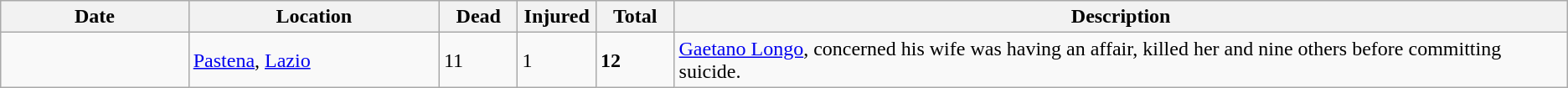<table class="wikitable sortable mw-datatable">
<tr>
<th width=12%>Date</th>
<th width=16%>Location</th>
<th width=5%>Dead</th>
<th width=5%>Injured</th>
<th width=5%>Total</th>
<th width=60%>Description</th>
</tr>
<tr>
<td></td>
<td><a href='#'>Pastena</a>, <a href='#'>Lazio</a></td>
<td>11</td>
<td>1</td>
<td><strong>12</strong></td>
<td><a href='#'>Gaetano Longo</a>, concerned his wife was having an affair, killed her and nine others before committing suicide.</td>
</tr>
</table>
